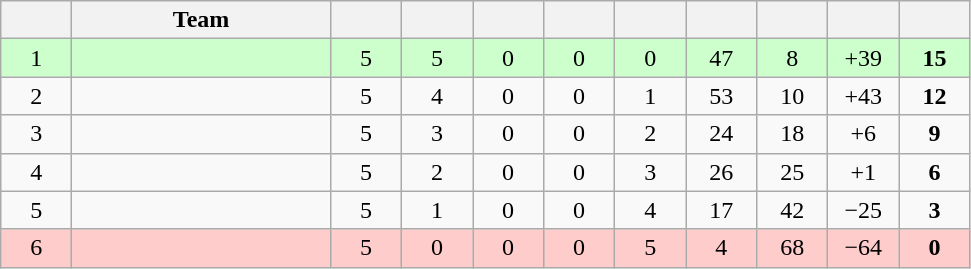<table class="wikitable" style="text-align:center;">
<tr>
<th width=40></th>
<th width=165>Team</th>
<th width=40></th>
<th width=40></th>
<th width=40></th>
<th width=40></th>
<th width=40></th>
<th width=40></th>
<th width=40></th>
<th width=40></th>
<th width=40></th>
</tr>
<tr style="background:#ccffcc;">
<td>1</td>
<td align=left></td>
<td>5</td>
<td>5</td>
<td>0</td>
<td>0</td>
<td>0</td>
<td>47</td>
<td>8</td>
<td>+39</td>
<td><strong>15</strong></td>
</tr>
<tr>
<td>2</td>
<td align=left></td>
<td>5</td>
<td>4</td>
<td>0</td>
<td>0</td>
<td>1</td>
<td>53</td>
<td>10</td>
<td>+43</td>
<td><strong>12</strong></td>
</tr>
<tr>
<td>3</td>
<td align=left></td>
<td>5</td>
<td>3</td>
<td>0</td>
<td>0</td>
<td>2</td>
<td>24</td>
<td>18</td>
<td>+6</td>
<td><strong>9</strong></td>
</tr>
<tr>
<td>4</td>
<td align=left></td>
<td>5</td>
<td>2</td>
<td>0</td>
<td>0</td>
<td>3</td>
<td>26</td>
<td>25</td>
<td>+1</td>
<td><strong>6</strong></td>
</tr>
<tr>
<td>5</td>
<td align=left></td>
<td>5</td>
<td>1</td>
<td>0</td>
<td>0</td>
<td>4</td>
<td>17</td>
<td>42</td>
<td>−25</td>
<td><strong>3</strong></td>
</tr>
<tr style="background:#ffcccc;">
<td>6</td>
<td align=left></td>
<td>5</td>
<td>0</td>
<td>0</td>
<td>0</td>
<td>5</td>
<td>4</td>
<td>68</td>
<td>−64</td>
<td><strong>0</strong></td>
</tr>
</table>
